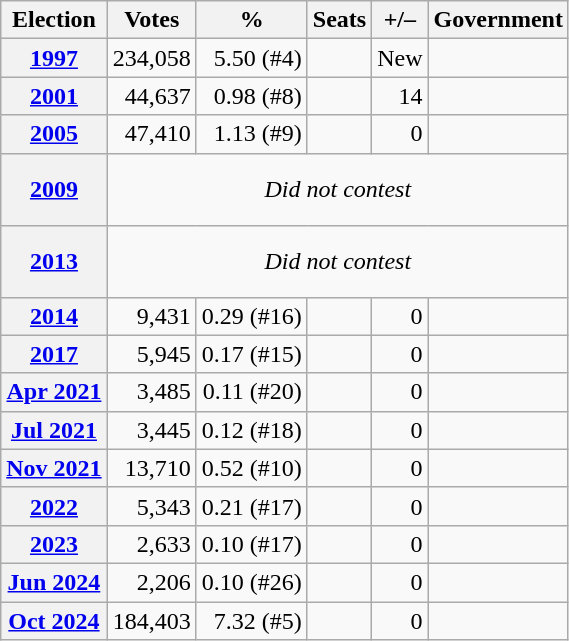<table class="wikitable" style="text-align:right">
<tr>
<th>Election</th>
<th>Votes</th>
<th>%</th>
<th>Seats</th>
<th>+/–</th>
<th>Government</th>
</tr>
<tr>
<th><a href='#'>1997</a></th>
<td>234,058</td>
<td>5.50 (#4)</td>
<td></td>
<td>New</td>
<td></td>
</tr>
<tr>
<th><a href='#'>2001</a></th>
<td>44,637</td>
<td>0.98 (#8)</td>
<td></td>
<td> 14</td>
<td></td>
</tr>
<tr>
<th><a href='#'>2005</a></th>
<td>47,410</td>
<td>1.13 (#9)</td>
<td></td>
<td> 0</td>
<td></td>
</tr>
<tr style=height:3em>
<th><a href='#'>2009</a></th>
<td colspan=5 align=center><em>Did not contest</em></td>
</tr>
<tr style=height:3em>
<th><a href='#'>2013</a></th>
<td colspan=5 align=center><em>Did not contest</em></td>
</tr>
<tr>
<th><a href='#'>2014</a></th>
<td>9,431</td>
<td>0.29 (#16)</td>
<td></td>
<td> 0</td>
<td></td>
</tr>
<tr>
<th><a href='#'>2017</a></th>
<td>5,945</td>
<td>0.17 (#15)</td>
<td></td>
<td> 0</td>
<td></td>
</tr>
<tr>
<th><a href='#'>Apr 2021</a></th>
<td>3,485</td>
<td>0.11 (#20)</td>
<td></td>
<td> 0</td>
<td></td>
</tr>
<tr>
<th><a href='#'>Jul 2021</a></th>
<td>3,445</td>
<td>0.12 (#18)</td>
<td></td>
<td> 0</td>
<td></td>
</tr>
<tr>
<th><a href='#'>Nov 2021</a></th>
<td>13,710</td>
<td>0.52 (#10)</td>
<td></td>
<td> 0</td>
<td></td>
</tr>
<tr>
<th><a href='#'>2022</a></th>
<td>5,343</td>
<td>0.21 (#17)</td>
<td></td>
<td> 0</td>
<td></td>
</tr>
<tr>
<th><a href='#'>2023</a></th>
<td>2,633</td>
<td>0.10 (#17)</td>
<td></td>
<td> 0</td>
<td></td>
</tr>
<tr>
<th><a href='#'>Jun 2024</a></th>
<td>2,206</td>
<td>0.10 (#26)</td>
<td></td>
<td> 0</td>
<td></td>
</tr>
<tr>
<th><a href='#'>Oct 2024</a></th>
<td>184,403</td>
<td>7.32 (#5)</td>
<td></td>
<td> 0</td>
<td></td>
</tr>
</table>
